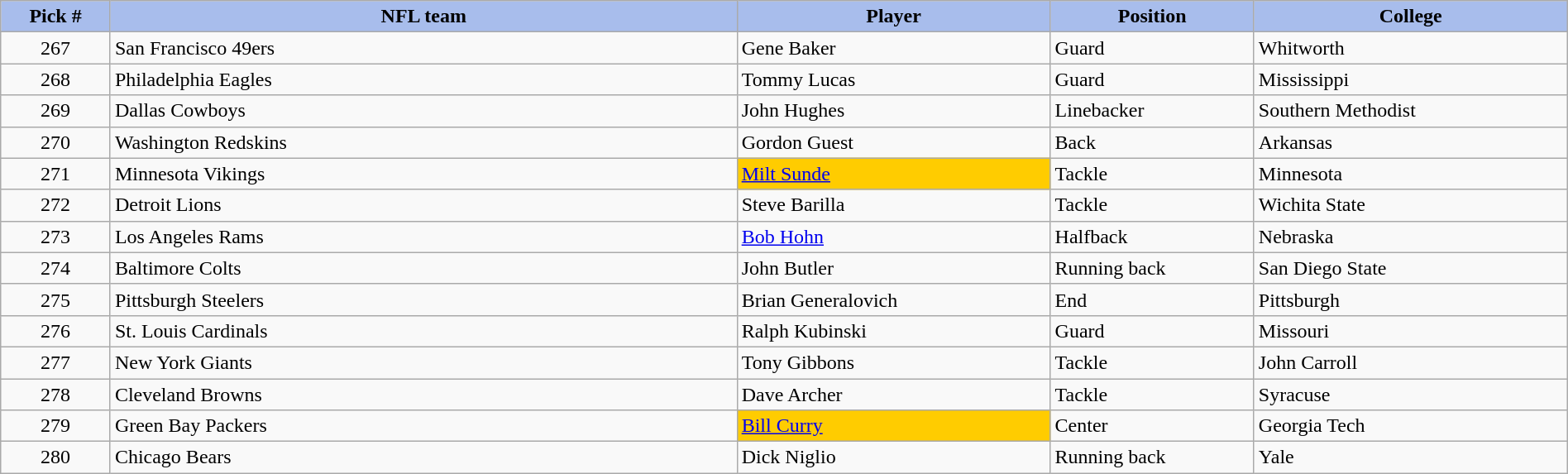<table class="wikitable sortable sortable" style="width: 100%">
<tr>
<th style="background:#A8BDEC;" width=7%>Pick #</th>
<th width=40% style="background:#A8BDEC;">NFL team</th>
<th width=20% style="background:#A8BDEC;">Player</th>
<th width=13% style="background:#A8BDEC;">Position</th>
<th style="background:#A8BDEC;">College</th>
</tr>
<tr>
<td align=center>267</td>
<td>San Francisco 49ers</td>
<td>Gene Baker</td>
<td>Guard</td>
<td>Whitworth</td>
</tr>
<tr>
<td align=center>268</td>
<td>Philadelphia Eagles</td>
<td>Tommy Lucas</td>
<td>Guard</td>
<td>Mississippi</td>
</tr>
<tr>
<td align=center>269</td>
<td>Dallas Cowboys</td>
<td>John Hughes</td>
<td>Linebacker</td>
<td>Southern Methodist</td>
</tr>
<tr>
<td align=center>270</td>
<td>Washington Redskins</td>
<td>Gordon Guest</td>
<td>Back</td>
<td>Arkansas</td>
</tr>
<tr>
<td align=center>271</td>
<td>Minnesota Vikings</td>
<td bgcolor="#FFCC00"><a href='#'>Milt Sunde</a></td>
<td>Tackle</td>
<td>Minnesota</td>
</tr>
<tr>
<td align=center>272</td>
<td>Detroit Lions</td>
<td>Steve Barilla</td>
<td>Tackle</td>
<td>Wichita State</td>
</tr>
<tr>
<td align=center>273</td>
<td>Los Angeles Rams</td>
<td><a href='#'>Bob Hohn</a></td>
<td>Halfback</td>
<td>Nebraska</td>
</tr>
<tr>
<td align=center>274</td>
<td>Baltimore Colts</td>
<td>John Butler</td>
<td>Running back</td>
<td>San Diego State</td>
</tr>
<tr>
<td align=center>275</td>
<td>Pittsburgh Steelers</td>
<td>Brian Generalovich</td>
<td>End</td>
<td>Pittsburgh</td>
</tr>
<tr>
<td align=center>276</td>
<td>St. Louis Cardinals</td>
<td>Ralph Kubinski</td>
<td>Guard</td>
<td>Missouri</td>
</tr>
<tr>
<td align=center>277</td>
<td>New York Giants</td>
<td>Tony Gibbons</td>
<td>Tackle</td>
<td>John Carroll</td>
</tr>
<tr>
<td align=center>278</td>
<td>Cleveland Browns</td>
<td>Dave Archer</td>
<td>Tackle</td>
<td>Syracuse</td>
</tr>
<tr>
<td align=center>279</td>
<td>Green Bay Packers</td>
<td bgcolor="#FFCC00"><a href='#'>Bill Curry</a></td>
<td>Center</td>
<td>Georgia Tech</td>
</tr>
<tr>
<td align=center>280</td>
<td>Chicago Bears</td>
<td>Dick Niglio</td>
<td>Running back</td>
<td>Yale</td>
</tr>
</table>
